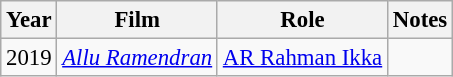<table class="wikitable sortable" style="font-size: 95%;">
<tr>
<th>Year</th>
<th scope="col" class="unsortable">Film</th>
<th scope="col" class="unsortable">Role</th>
<th scope="col" class="unsortable">Notes</th>
</tr>
<tr>
<td>2019</td>
<td><em><a href='#'>Allu Ramendran</a></em></td>
<td><a href='#'>AR Rahman Ikka</a></td>
</tr>
</table>
